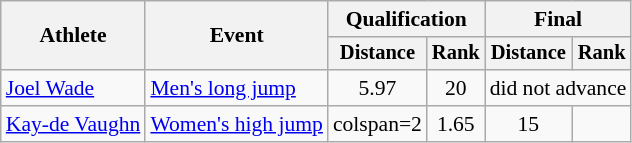<table class=wikitable style="font-size:90%">
<tr>
<th rowspan="2">Athlete</th>
<th rowspan="2">Event</th>
<th colspan="2">Qualification</th>
<th colspan="2">Final</th>
</tr>
<tr style="font-size:95%">
<th>Distance</th>
<th>Rank</th>
<th>Distance</th>
<th>Rank</th>
</tr>
<tr align=center>
<td align=left><a href='#'>Joel Wade</a></td>
<td align=left><a href='#'>Men's long jump</a></td>
<td>5.97</td>
<td>20</td>
<td colspan=2>did not advance</td>
</tr>
<tr align=center>
<td align=left><a href='#'>Kay-de Vaughn</a></td>
<td align=left><a href='#'>Women's high jump</a></td>
<td>colspan=2 </td>
<td>1.65</td>
<td>15</td>
</tr>
</table>
